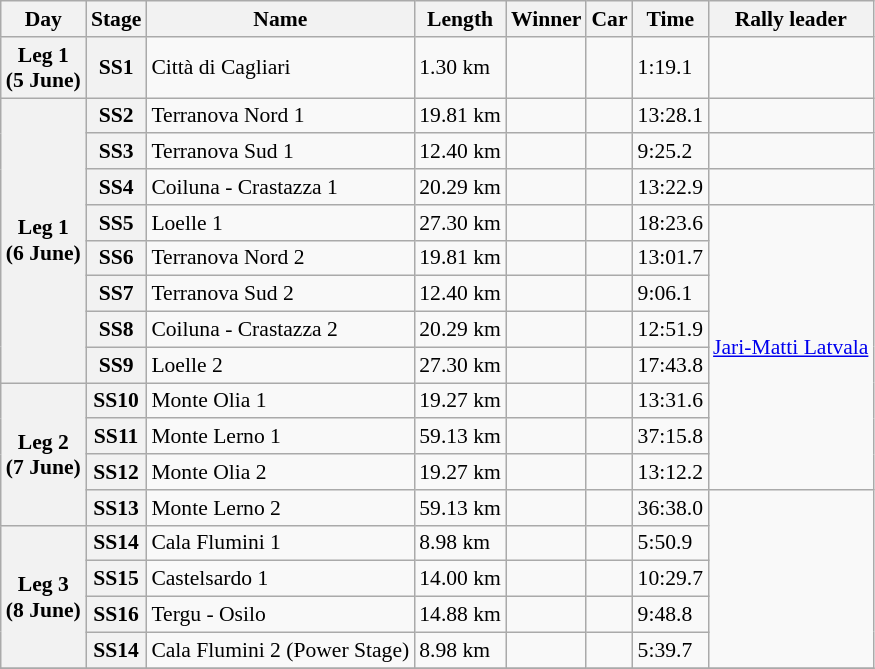<table class="wikitable" style="text-align: left; font-size: 90%; max-width: 950px;">
<tr>
<th>Day</th>
<th>Stage</th>
<th>Name</th>
<th>Length</th>
<th>Winner</th>
<th>Car</th>
<th>Time</th>
<th>Rally leader</th>
</tr>
<tr>
<th>Leg 1<br>(5 June)</th>
<th>SS1</th>
<td>Città di Cagliari</td>
<td>1.30 km</td>
<td></td>
<td></td>
<td>1:19.1</td>
<td></td>
</tr>
<tr>
<th rowspan=8>Leg 1<br>(6 June)</th>
<th>SS2</th>
<td>Terranova Nord 1</td>
<td>19.81 km</td>
<td></td>
<td></td>
<td>13:28.1</td>
<td></td>
</tr>
<tr>
<th>SS3</th>
<td>Terranova Sud 1</td>
<td>12.40 km</td>
<td></td>
<td></td>
<td>9:25.2</td>
<td></td>
</tr>
<tr>
<th>SS4</th>
<td>Coiluna - Crastazza 1</td>
<td>20.29 km</td>
<td></td>
<td></td>
<td>13:22.9</td>
<td></td>
</tr>
<tr>
<th>SS5</th>
<td>Loelle 1</td>
<td>27.30 km</td>
<td></td>
<td></td>
<td>18:23.6</td>
<td rowspan="8"> <a href='#'>Jari-Matti Latvala</a></td>
</tr>
<tr>
<th>SS6</th>
<td>Terranova Nord 2</td>
<td>19.81 km</td>
<td></td>
<td></td>
<td>13:01.7</td>
</tr>
<tr>
<th>SS7</th>
<td>Terranova Sud 2</td>
<td>12.40 km</td>
<td></td>
<td></td>
<td>9:06.1</td>
</tr>
<tr>
<th>SS8</th>
<td>Coiluna - Crastazza 2</td>
<td>20.29 km</td>
<td></td>
<td></td>
<td>12:51.9</td>
</tr>
<tr>
<th>SS9</th>
<td>Loelle 2</td>
<td>27.30 km</td>
<td></td>
<td></td>
<td>17:43.8</td>
</tr>
<tr>
<th rowspan=4>Leg 2<br>(7 June)</th>
<th>SS10</th>
<td>Monte Olia 1</td>
<td>19.27 km</td>
<td></td>
<td></td>
<td>13:31.6</td>
</tr>
<tr>
<th>SS11</th>
<td>Monte Lerno 1</td>
<td>59.13 km</td>
<td></td>
<td></td>
<td>37:15.8</td>
</tr>
<tr>
<th>SS12</th>
<td>Monte Olia 2</td>
<td>19.27 km</td>
<td></td>
<td></td>
<td>13:12.2</td>
</tr>
<tr>
<th>SS13</th>
<td>Monte Lerno 2</td>
<td>59.13 km</td>
<td></td>
<td></td>
<td>36:38.0</td>
<td rowspan="5"></td>
</tr>
<tr>
<th rowspan=4>Leg 3<br>(8 June)</th>
<th>SS14</th>
<td>Cala Flumini 1</td>
<td>8.98 km</td>
<td></td>
<td></td>
<td>5:50.9</td>
</tr>
<tr>
<th>SS15</th>
<td>Castelsardo 1</td>
<td>14.00 km</td>
<td></td>
<td></td>
<td>10:29.7</td>
</tr>
<tr>
<th>SS16</th>
<td>Tergu - Osilo</td>
<td>14.88 km</td>
<td></td>
<td></td>
<td>9:48.8</td>
</tr>
<tr>
<th>SS14</th>
<td>Cala Flumini 2 (Power Stage)</td>
<td>8.98 km</td>
<td></td>
<td></td>
<td>5:39.7</td>
</tr>
<tr>
</tr>
</table>
